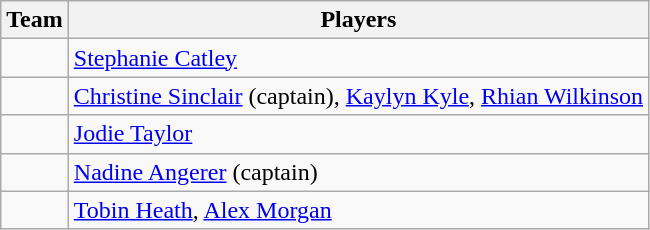<table class="wikitable sortable" style="text-align: left;">
<tr>
<th>Team</th>
<th>Players</th>
</tr>
<tr>
<td></td>
<td><a href='#'>Stephanie Catley</a></td>
</tr>
<tr>
<td></td>
<td><a href='#'>Christine Sinclair</a> (captain), <a href='#'>Kaylyn Kyle</a>, <a href='#'>Rhian Wilkinson</a></td>
</tr>
<tr>
<td></td>
<td><a href='#'>Jodie Taylor</a></td>
</tr>
<tr>
<td></td>
<td><a href='#'>Nadine Angerer</a> (captain)</td>
</tr>
<tr>
<td></td>
<td><a href='#'>Tobin Heath</a>, <a href='#'>Alex Morgan</a></td>
</tr>
</table>
